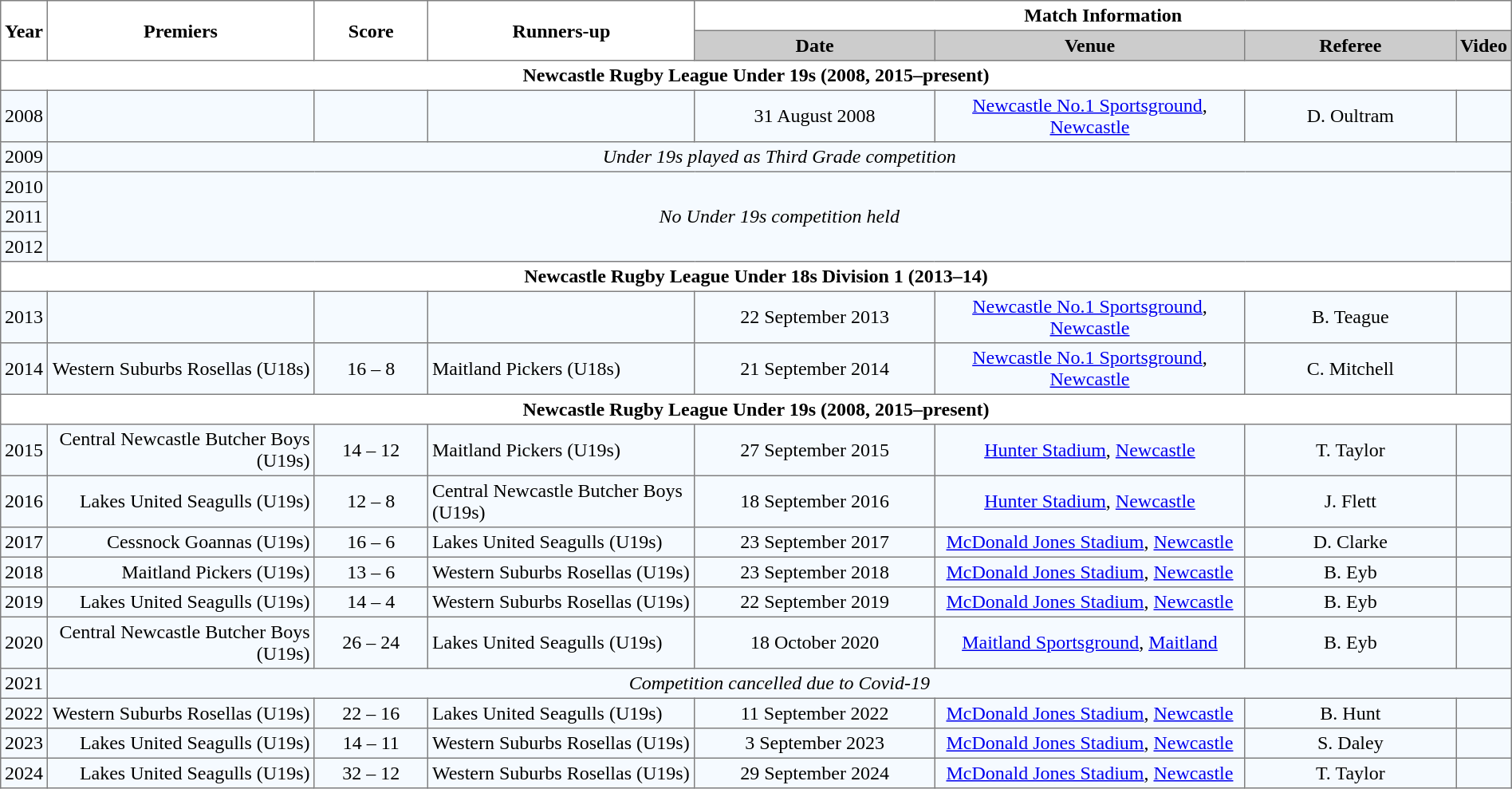<table border="1" cellpadding="3" cellspacing="0" width="100%" style="border-collapse:collapse;  text-align:center;">
<tr>
<th rowspan="2">Year</th>
<th rowspan="2" width="19%">Premiers</th>
<th rowspan="2" width="8%">Score</th>
<th rowspan="2" width="19%">Runners-up</th>
<th colspan="4">Match Information</th>
</tr>
<tr style="background:#CCCCCC">
<th width="17%">Date</th>
<th width="22%">Venue</th>
<th width="50%">Referee</th>
<th>Video</th>
</tr>
<tr>
<th colspan="8">Newcastle Rugby League Under 19s (2008, 2015–present)</th>
</tr>
<tr style="text-align:center; background:#f5faff;">
<td>2008</td>
<td align="right"></td>
<td></td>
<td align="left"></td>
<td>31 August 2008</td>
<td><a href='#'>Newcastle No.1 Sportsground</a>, <a href='#'>Newcastle</a></td>
<td>D. Oultram</td>
<td></td>
</tr>
<tr style="text-align:center; background:#f5faff;">
<td>2009</td>
<td colspan="7" align="center"><em>Under 19s played as Third Grade competition</em></td>
</tr>
<tr style="text-align:center; background:#f5faff;">
<td>2010</td>
<td colspan="7" rowspan="3"><em>No Under 19s competition held</em></td>
</tr>
<tr style="text-align:center; background:#f5faff;">
<td>2011</td>
</tr>
<tr style="text-align:center; background:#f5faff;">
<td>2012</td>
</tr>
<tr>
<th colspan="8">Newcastle Rugby League Under 18s Division 1 (2013–14)</th>
</tr>
<tr style="text-align:center; background:#f5faff;">
<td>2013</td>
<td align="right"></td>
<td></td>
<td align="left"></td>
<td>22 September 2013</td>
<td><a href='#'>Newcastle No.1 Sportsground</a>, <a href='#'>Newcastle</a></td>
<td>B. Teague</td>
<td></td>
</tr>
<tr style="text-align:center; background:#f5faff;">
<td>2014</td>
<td align="right">Western Suburbs Rosellas (U18s) </td>
<td>16 – 8</td>
<td align="left"> Maitland Pickers (U18s)</td>
<td>21 September 2014</td>
<td><a href='#'>Newcastle No.1 Sportsground</a>, <a href='#'>Newcastle</a></td>
<td>C. Mitchell</td>
<td></td>
</tr>
<tr>
<th colspan="8">Newcastle Rugby League Under 19s (2008, 2015–present)</th>
</tr>
<tr style="text-align:center; background:#f5faff;">
<td>2015</td>
<td align="right">Central Newcastle Butcher Boys (U19s) </td>
<td>14 – 12</td>
<td align="left"> Maitland Pickers (U19s)</td>
<td>27 September 2015</td>
<td><a href='#'>Hunter Stadium</a>, <a href='#'>Newcastle</a></td>
<td>T. Taylor</td>
<td></td>
</tr>
<tr style="text-align:center; background:#f5faff;">
<td>2016</td>
<td align="right">Lakes United Seagulls (U19s) </td>
<td>12 – 8</td>
<td align="left"> Central Newcastle Butcher Boys (U19s)</td>
<td>18 September 2016</td>
<td><a href='#'>Hunter Stadium</a>, <a href='#'>Newcastle</a></td>
<td>J. Flett</td>
<td></td>
</tr>
<tr style="text-align:center; background:#f5faff;">
<td>2017</td>
<td align="right">Cessnock Goannas (U19s) </td>
<td>16 – 6</td>
<td align="left"> Lakes United Seagulls (U19s)</td>
<td>23 September 2017</td>
<td><a href='#'>McDonald Jones Stadium</a>, <a href='#'>Newcastle</a></td>
<td>D. Clarke</td>
<td></td>
</tr>
<tr style="text-align:center; background:#f5faff;">
<td>2018</td>
<td align="right">Maitland Pickers (U19s) </td>
<td>13 – 6</td>
<td align="left"> Western Suburbs Rosellas (U19s)</td>
<td>23 September 2018</td>
<td><a href='#'>McDonald Jones Stadium</a>, <a href='#'>Newcastle</a></td>
<td>B. Eyb</td>
<td></td>
</tr>
<tr style="text-align:center; background:#f5faff;">
<td>2019</td>
<td align="right">Lakes United Seagulls (U19s) </td>
<td>14 – 4</td>
<td align="left"> Western Suburbs Rosellas (U19s)</td>
<td>22 September 2019</td>
<td><a href='#'>McDonald Jones Stadium</a>, <a href='#'>Newcastle</a></td>
<td>B. Eyb</td>
<td></td>
</tr>
<tr style="text-align:center; background:#f5faff;">
<td>2020</td>
<td align="right">Central Newcastle Butcher Boys (U19s) </td>
<td>26 – 24</td>
<td align="left"> Lakes United Seagulls (U19s)</td>
<td>18 October 2020</td>
<td><a href='#'>Maitland Sportsground</a>, <a href='#'>Maitland</a></td>
<td>B. Eyb</td>
<td></td>
</tr>
<tr style="text-align:center; background:#f5faff;">
<td>2021</td>
<td colspan="7"><em>Competition cancelled due to Covid-19</em></td>
</tr>
<tr style="text-align:center; background:#f5faff;">
<td>2022</td>
<td align="right">Western Suburbs Rosellas (U19s) </td>
<td>22 – 16</td>
<td align="left"> Lakes United Seagulls (U19s)</td>
<td>11 September 2022</td>
<td><a href='#'>McDonald Jones Stadium</a>, <a href='#'>Newcastle</a></td>
<td>B. Hunt</td>
<td></td>
</tr>
<tr style="text-align:center; background:#f5faff;">
<td>2023</td>
<td align="right">Lakes United Seagulls (U19s) </td>
<td>14 – 11</td>
<td align="left"> Western Suburbs Rosellas (U19s)</td>
<td>3 September 2023</td>
<td><a href='#'>McDonald Jones Stadium</a>, <a href='#'>Newcastle</a></td>
<td>S. Daley</td>
<td></td>
</tr>
<tr style="text-align:center; background:#f5faff;">
<td>2024</td>
<td align="right">Lakes United Seagulls (U19s) </td>
<td>32 – 12</td>
<td align="left"> Western Suburbs Rosellas (U19s)</td>
<td>29 September 2024</td>
<td><a href='#'>McDonald Jones Stadium</a>, <a href='#'>Newcastle</a></td>
<td>T. Taylor</td>
<td></td>
</tr>
</table>
